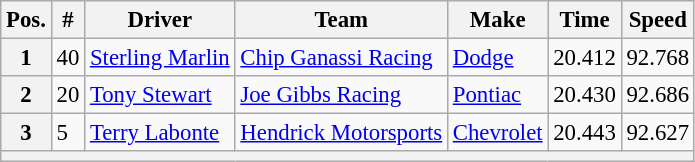<table class="wikitable" style="font-size:95%">
<tr>
<th>Pos.</th>
<th>#</th>
<th>Driver</th>
<th>Team</th>
<th>Make</th>
<th>Time</th>
<th>Speed</th>
</tr>
<tr>
<th>1</th>
<td>40</td>
<td><a href='#'>Sterling Marlin</a></td>
<td><a href='#'>Chip Ganassi Racing</a></td>
<td><a href='#'>Dodge</a></td>
<td>20.412</td>
<td>92.768</td>
</tr>
<tr>
<th>2</th>
<td>20</td>
<td><a href='#'>Tony Stewart</a></td>
<td><a href='#'>Joe Gibbs Racing</a></td>
<td><a href='#'>Pontiac</a></td>
<td>20.430</td>
<td>92.686</td>
</tr>
<tr>
<th>3</th>
<td>5</td>
<td><a href='#'>Terry Labonte</a></td>
<td><a href='#'>Hendrick Motorsports</a></td>
<td><a href='#'>Chevrolet</a></td>
<td>20.443</td>
<td>92.627</td>
</tr>
<tr>
<th colspan="7"></th>
</tr>
</table>
